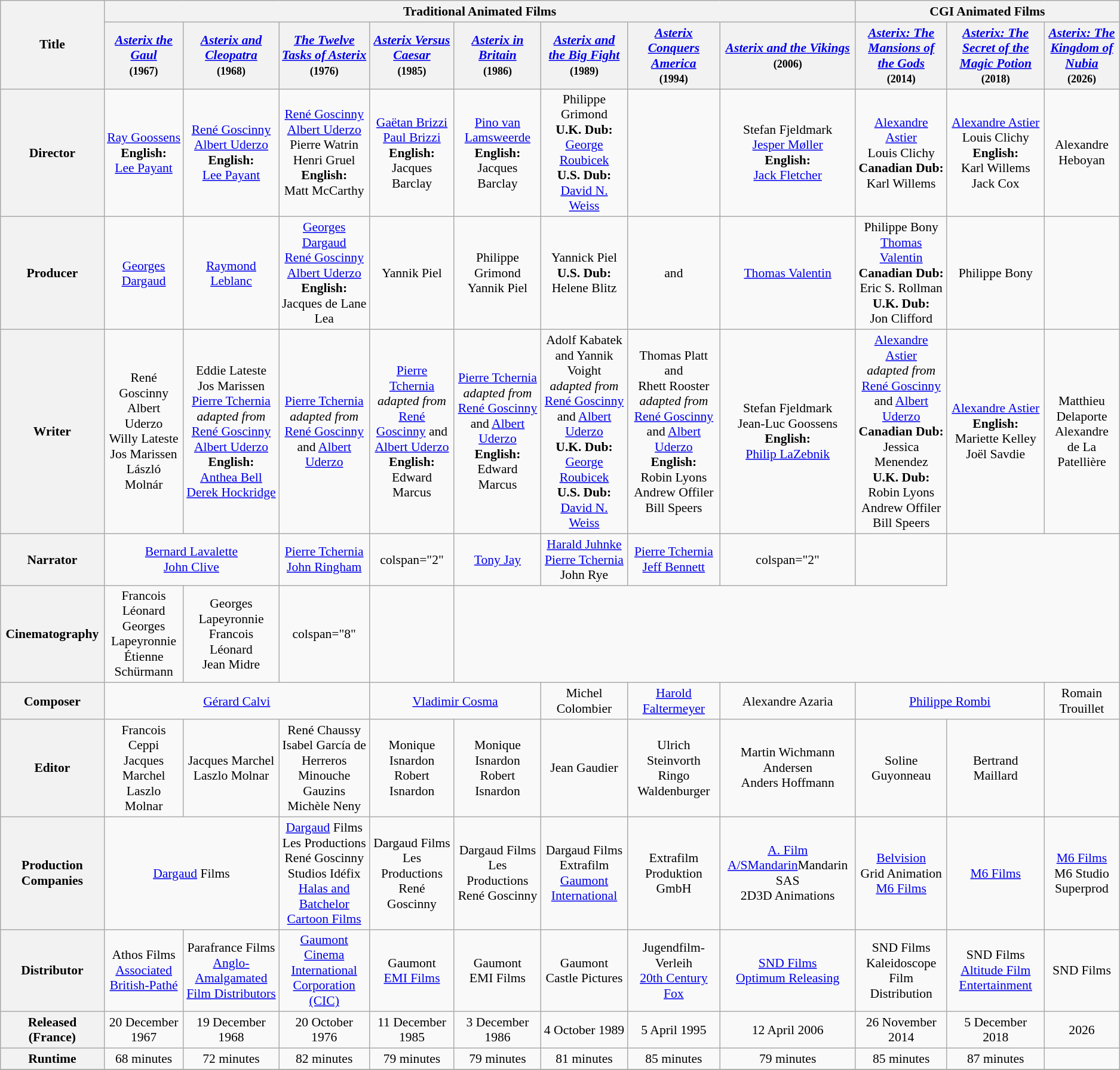<table class="wikitable" style="text-align: center; font-size:90%;">
<tr>
<th rowspan=2>Title</th>
<th colspan=8>Traditional Animated Films</th>
<th colspan=4>CGI Animated Films</th>
</tr>
<tr>
<th><em><a href='#'>Asterix the Gaul</a></em><br><small>(1967)</small></th>
<th><em><a href='#'>Asterix and Cleopatra</a></em><br><small>(1968)</small></th>
<th><em><a href='#'>The Twelve Tasks of Asterix</a></em><br><small>(1976)</small></th>
<th><em><a href='#'>Asterix Versus Caesar</a></em><br><small>(1985)</small></th>
<th><em><a href='#'>Asterix in Britain</a></em><br><small>(1986)</small></th>
<th><em><a href='#'>Asterix and the Big Fight</a></em><br><small>(1989)</small></th>
<th><em><a href='#'>Asterix Conquers America</a></em><br><small>(1994)</small></th>
<th><em><a href='#'>Asterix and the Vikings</a></em><br><small>(2006)</small></th>
<th><em><a href='#'>Asterix: The Mansions of the Gods</a></em><br><small>(2014)</small></th>
<th><em><a href='#'>Asterix: The Secret of the Magic Potion</a></em><br><small>(2018)</small></th>
<th><em><a href='#'>Asterix: The Kingdom of Nubia</a></em><br><small>(2026)</small></th>
</tr>
<tr>
<th>Director</th>
<td><a href='#'>Ray Goossens</a><br><strong>English:</strong><br><a href='#'>Lee Payant</a></td>
<td><a href='#'>René Goscinny</a><br><a href='#'>Albert Uderzo</a><br><strong>English:</strong><br><a href='#'>Lee Payant</a></td>
<td><a href='#'>René Goscinny</a><br><a href='#'>Albert Uderzo</a><br>Pierre Watrin<br>Henri Gruel<br><strong>English:</strong><br>Matt McCarthy</td>
<td><a href='#'>Gaëtan Brizzi</a><br><a href='#'>Paul Brizzi</a><br><strong>English:</strong><br>Jacques Barclay</td>
<td><a href='#'>Pino van Lamsweerde</a><br><strong>English:</strong><br>Jacques Barclay</td>
<td>Philippe Grimond<br><strong>U.K. Dub:</strong><br><a href='#'>George Roubicek</a><br><strong>U.S. Dub:</strong><br><a href='#'>David N. Weiss</a></td>
<td></td>
<td>Stefan Fjeldmark<br><a href='#'>Jesper Møller</a><br><strong>English:</strong><br><a href='#'>Jack Fletcher</a></td>
<td><a href='#'>Alexandre Astier</a><br>Louis Clichy<br><strong>Canadian Dub:</strong><br>Karl Willems</td>
<td><a href='#'>Alexandre Astier</a><br>Louis Clichy<br><strong>English:</strong><br>Karl Willems<br>Jack Cox</td>
<td>Alexandre Heboyan</td>
</tr>
<tr>
<th>Producer</th>
<td><a href='#'>Georges Dargaud</a></td>
<td><a href='#'>Raymond Leblanc</a></td>
<td><a href='#'>Georges Dargaud</a><br><a href='#'>René Goscinny</a><br><a href='#'>Albert Uderzo</a><br><strong>English:</strong><br>Jacques de Lane Lea</td>
<td>Yannik Piel</td>
<td>Philippe Grimond<br>Yannik Piel</td>
<td>Yannick Piel<br><strong>U.S. Dub:</strong><br>Helene Blitz</td>
<td> and </td>
<td><a href='#'>Thomas Valentin</a></td>
<td>Philippe Bony<br><a href='#'>Thomas Valentin</a><br><strong>Canadian Dub:</strong><br>Eric S. Rollman<br><strong>U.K. Dub:</strong><br>Jon Clifford</td>
<td>Philippe Bony</td>
<td></td>
</tr>
<tr>
<th>Writer</th>
<td>René Goscinny<br>Albert Uderzo<br>Willy Lateste<br>Jos Marissen<br>László Molnár </td>
<td>Eddie Lateste<br>Jos Marissen<br><a href='#'>Pierre Tchernia</a><br><em>adapted from</em><br><a href='#'>René Goscinny</a><br><a href='#'>Albert Uderzo</a><br><strong>English:</strong><br><a href='#'>Anthea Bell</a><br><a href='#'>Derek Hockridge</a></td>
<td><a href='#'>Pierre Tchernia</a><br><em>adapted from</em><br><a href='#'>René Goscinny</a> and <a href='#'>Albert Uderzo</a></td>
<td><a href='#'>Pierre Tchernia</a><br><em>adapted from</em><br><a href='#'>René Goscinny</a> and <a href='#'>Albert Uderzo</a><br><strong>English:</strong><br>Edward Marcus</td>
<td><a href='#'>Pierre Tchernia</a><br><em>adapted from</em><br><a href='#'>René Goscinny</a> and <a href='#'>Albert Uderzo</a><br><strong>English:</strong><br>Edward Marcus</td>
<td>Adolf Kabatek and Yannik Voight<br><em>adapted from</em><br><a href='#'>René Goscinny</a> and <a href='#'>Albert Uderzo</a><br><strong>U.K. Dub:</strong><br><a href='#'>George Roubicek</a><br><strong>U.S. Dub:</strong><br><a href='#'>David N. Weiss</a></td>
<td>Thomas Platt and Rhett Rooster<br><em>adapted from</em><br><a href='#'>René Goscinny</a> and <a href='#'>Albert Uderzo</a><br><strong>English:</strong><br>Robin Lyons<br>Andrew Offiler<br>Bill Speers</td>
<td>Stefan Fjeldmark<br>Jean-Luc Goossens<br><strong>English:</strong><br><a href='#'>Philip LaZebnik</a></td>
<td><a href='#'>Alexandre Astier</a><br><em>adapted from</em><br><a href='#'>René Goscinny</a> and <a href='#'>Albert Uderzo</a><br><strong>Canadian Dub:</strong><br>Jessica Menendez<br><strong>U.K. Dub:</strong><br>Robin Lyons<br>Andrew Offiler<br>Bill Speers</td>
<td><a href='#'>Alexandre Astier</a><br><strong>English:</strong><br>Mariette Kelley<br>Joël Savdie</td>
<td>Matthieu Delaporte<br>Alexandre de La Patellière</td>
</tr>
<tr>
<th>Narrator</th>
<td colspan="2"><a href='#'>Bernard Lavalette</a><br><a href='#'>John Clive</a> </td>
<td><a href='#'>Pierre Tchernia</a><br><a href='#'>John Ringham</a> </td>
<td>colspan="2" </td>
<td><a href='#'>Tony Jay</a> </td>
<td><a href='#'>Harald Juhnke</a><br><a href='#'>Pierre Tchernia</a> <br>John Rye </td>
<td><a href='#'>Pierre Tchernia</a><br><a href='#'>Jeff Bennett</a> </td>
<td>colspan="2" </td>
<td></td>
</tr>
<tr>
<th>Cinematography</th>
<td>Francois Léonard<br>Georges Lapeyronnie<br>Étienne Schürmann</td>
<td>Georges Lapeyronnie<br>Francois Léonard<br>Jean Midre</td>
<td>colspan="8" </td>
<td></td>
</tr>
<tr>
<th>Composer</th>
<td colspan="3"><a href='#'>Gérard Calvi</a></td>
<td colspan="2"><a href='#'>Vladimir Cosma</a></td>
<td>Michel Colombier</td>
<td><a href='#'>Harold Faltermeyer</a></td>
<td>Alexandre Azaria</td>
<td colspan="2"><a href='#'>Philippe Rombi</a></td>
<td>Romain Trouillet</td>
</tr>
<tr>
<th>Editor</th>
<td>Francois Ceppi<br>Jacques Marchel<br>Laszlo Molnar</td>
<td>Jacques Marchel<br>Laszlo Molnar</td>
<td>René Chaussy<br>Isabel García de Herreros<br>Minouche Gauzins<br>Michèle Neny</td>
<td>Monique Isnardon<br>Robert Isnardon</td>
<td>Monique Isnardon<br>Robert Isnardon</td>
<td>Jean Gaudier</td>
<td>Ulrich Steinvorth<br>Ringo Waldenburger</td>
<td>Martin Wichmann Andersen<br>Anders Hoffmann</td>
<td>Soline Guyonneau</td>
<td>Bertrand Maillard</td>
<td></td>
</tr>
<tr>
<th>Production Companies</th>
<td colspan="2"><a href='#'>Dargaud</a> Films</td>
<td><a href='#'>Dargaud</a> Films<br>Les Productions René Goscinny<br>Studios Idéfix<br><a href='#'>Halas and Batchelor Cartoon Films</a></td>
<td>Dargaud Films<br>Les Productions René Goscinny</td>
<td>Dargaud Films<br>Les Productions René Goscinny</td>
<td>Dargaud Films<br>Extrafilm<br><a href='#'>Gaumont International</a></td>
<td>Extrafilm Produktion GmbH</td>
<td><a href='#'>A. Film A/SMandarin</a>Mandarin SAS<br>2D3D Animations</td>
<td><a href='#'>Belvision</a><br>Grid Animation<br><a href='#'>M6 Films</a></td>
<td><a href='#'>M6 Films</a></td>
<td><a href='#'>M6 Films</a><br>M6 Studio<br>Superprod</td>
</tr>
<tr>
<th>Distributor</th>
<td>Athos Films<br><a href='#'>Associated British-Pathé</a> </td>
<td>Parafrance Films<br><a href='#'>Anglo-Amalgamated Film Distributors</a> </td>
<td><a href='#'>Gaumont</a><br><a href='#'>Cinema International Corporation (CIC)</a> </td>
<td>Gaumont<br><a href='#'>EMI Films</a> </td>
<td>Gaumont<br>EMI Films </td>
<td>Gaumont<br>Castle Pictures </td>
<td>Jugendfilm-Verleih <br><a href='#'>20th Century Fox</a></td>
<td><a href='#'>SND Films</a><br><a href='#'>Optimum Releasing</a> </td>
<td>SND Films<br>Kaleidoscope Film Distribution </td>
<td>SND Films<br><a href='#'>Altitude Film Entertainment</a> </td>
<td>SND Films</td>
</tr>
<tr>
<th>Released (France)</th>
<td>20 December 1967</td>
<td>19 December 1968</td>
<td>20 October 1976</td>
<td>11 December 1985</td>
<td>3 December 1986</td>
<td>4 October 1989</td>
<td>5 April 1995</td>
<td>12 April 2006</td>
<td>26 November 2014</td>
<td>5 December 2018</td>
<td>2026</td>
</tr>
<tr>
<th>Runtime</th>
<td>68 minutes</td>
<td>72 minutes</td>
<td>82 minutes</td>
<td>79 minutes</td>
<td>79 minutes</td>
<td>81 minutes</td>
<td>85 minutes</td>
<td>79 minutes</td>
<td>85 minutes</td>
<td>87 minutes</td>
<td></td>
</tr>
<tr>
</tr>
</table>
